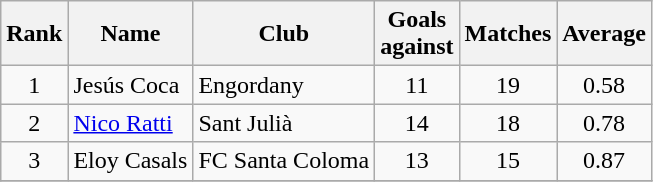<table class="wikitable" style="text-align:center">
<tr>
<th>Rank</th>
<th>Name</th>
<th>Club</th>
<th>Goals <br> against</th>
<th>Matches</th>
<th>Average</th>
</tr>
<tr>
<td>1</td>
<td align="left"> Jesús Coca</td>
<td align="left">Engordany</td>
<td>11</td>
<td>19</td>
<td>0.58</td>
</tr>
<tr>
<td>2</td>
<td align="left"> <a href='#'>Nico Ratti</a></td>
<td align="left">Sant Julià</td>
<td>14</td>
<td>18</td>
<td>0.78</td>
</tr>
<tr>
<td>3</td>
<td align="left"> Eloy Casals</td>
<td align="left">FC Santa Coloma</td>
<td>13</td>
<td>15</td>
<td>0.87</td>
</tr>
<tr>
</tr>
</table>
